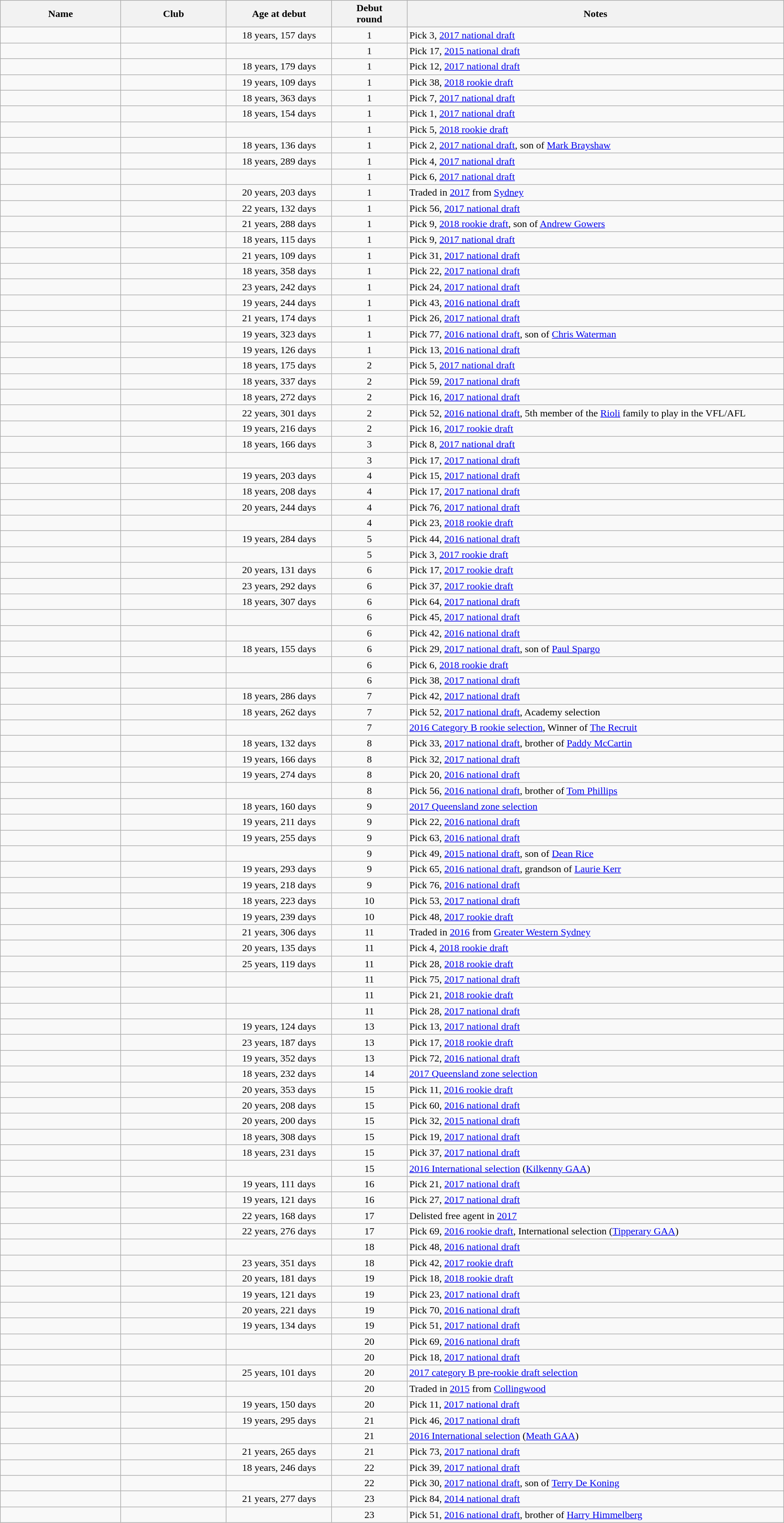<table class="wikitable sortable" style="width:100%; text-align: center;">
<tr style="background:#efefef;">
<th style="width:8%;">Name</th>
<th width=7%>Club</th>
<th style="width:7%;">Age at debut</th>
<th data-sort-type="number" width=5%>Debut<br>round  </th>
<th style="width:25%;">Notes</th>
</tr>
<tr>
<td align="left"></td>
<td></td>
<td>18 years, 157 days</td>
<td>1</td>
<td align="left">Pick 3, <a href='#'>2017 national draft</a></td>
</tr>
<tr>
<td align="left"></td>
<td></td>
<td></td>
<td>1</td>
<td align="left">Pick 17, <a href='#'>2015 national draft</a></td>
</tr>
<tr>
<td align="left"></td>
<td></td>
<td>18 years, 179 days</td>
<td>1</td>
<td align="left">Pick 12, <a href='#'>2017 national draft</a></td>
</tr>
<tr>
<td align="left"></td>
<td></td>
<td>19 years, 109 days</td>
<td>1</td>
<td align="left">Pick 38, <a href='#'>2018 rookie draft</a></td>
</tr>
<tr>
<td align="left"></td>
<td></td>
<td>18 years, 363 days</td>
<td>1</td>
<td align="left">Pick 7, <a href='#'>2017 national draft</a></td>
</tr>
<tr>
<td align="left"></td>
<td></td>
<td>18 years, 154 days</td>
<td>1</td>
<td align="left">Pick 1, <a href='#'>2017 national draft</a></td>
</tr>
<tr>
<td align="left"></td>
<td></td>
<td></td>
<td>1</td>
<td align="left">Pick 5, <a href='#'>2018 rookie draft</a></td>
</tr>
<tr>
<td align="left"></td>
<td></td>
<td>18 years, 136 days</td>
<td>1</td>
<td align="left">Pick 2, <a href='#'>2017 national draft</a>, son of <a href='#'>Mark Brayshaw</a></td>
</tr>
<tr>
<td align="left"></td>
<td></td>
<td>18 years, 289 days</td>
<td>1</td>
<td align="left">Pick 4, <a href='#'>2017 national draft</a></td>
</tr>
<tr>
<td align="left"></td>
<td></td>
<td></td>
<td>1</td>
<td align="left">Pick 6, <a href='#'>2017 national draft</a></td>
</tr>
<tr>
<td align="left"></td>
<td></td>
<td>20 years, 203 days</td>
<td>1</td>
<td align="left">Traded in <a href='#'>2017</a> from <a href='#'>Sydney</a></td>
</tr>
<tr>
<td align="left"></td>
<td></td>
<td>22 years, 132 days</td>
<td>1</td>
<td align="left">Pick 56, <a href='#'>2017 national draft</a></td>
</tr>
<tr>
<td align="left"></td>
<td></td>
<td>21 years, 288 days</td>
<td>1</td>
<td align="left">Pick 9, <a href='#'>2018 rookie draft</a>, son of <a href='#'>Andrew Gowers</a></td>
</tr>
<tr>
<td align="left"></td>
<td></td>
<td>18 years, 115 days</td>
<td>1</td>
<td align="left">Pick 9, <a href='#'>2017 national draft</a></td>
</tr>
<tr>
<td align="left"></td>
<td></td>
<td>21 years, 109 days</td>
<td>1</td>
<td align="left">Pick 31, <a href='#'>2017 national draft</a></td>
</tr>
<tr>
<td align="left"></td>
<td></td>
<td>18 years, 358 days</td>
<td>1</td>
<td align="left">Pick 22, <a href='#'>2017 national draft</a></td>
</tr>
<tr>
<td align="left"></td>
<td></td>
<td>23 years, 242 days</td>
<td>1</td>
<td align="left">Pick 24, <a href='#'>2017 national draft</a></td>
</tr>
<tr>
<td align="left"></td>
<td></td>
<td>19 years, 244 days</td>
<td>1</td>
<td align="left">Pick 43, <a href='#'>2016 national draft</a></td>
</tr>
<tr>
<td align="left"></td>
<td></td>
<td>21 years, 174 days</td>
<td>1</td>
<td align="left">Pick 26, <a href='#'>2017 national draft</a></td>
</tr>
<tr>
<td align="left"></td>
<td></td>
<td>19 years, 323 days</td>
<td>1</td>
<td align="left">Pick 77, <a href='#'>2016 national draft</a>, son of <a href='#'>Chris Waterman</a></td>
</tr>
<tr>
<td align="left"></td>
<td></td>
<td>19 years, 126 days</td>
<td>1</td>
<td align="left">Pick 13, <a href='#'>2016 national draft</a></td>
</tr>
<tr>
<td align="left"></td>
<td></td>
<td>18 years, 175 days</td>
<td>2</td>
<td align="left">Pick 5, <a href='#'>2017 national draft</a></td>
</tr>
<tr>
<td align="left"></td>
<td></td>
<td>18 years, 337 days</td>
<td>2</td>
<td align="left">Pick 59, <a href='#'>2017 national draft</a></td>
</tr>
<tr>
<td align="left"></td>
<td></td>
<td>18 years, 272 days</td>
<td>2</td>
<td align="left">Pick 16, <a href='#'>2017 national draft</a></td>
</tr>
<tr>
<td align="left"></td>
<td></td>
<td>22 years, 301 days</td>
<td>2</td>
<td align="left">Pick 52, <a href='#'>2016 national draft</a>, 5th member of the <a href='#'>Rioli</a> family to play in the VFL/AFL</td>
</tr>
<tr>
<td align="left"></td>
<td></td>
<td>19 years, 216 days</td>
<td>2</td>
<td align="left">Pick 16, <a href='#'>2017 rookie draft</a></td>
</tr>
<tr>
<td align="left"></td>
<td></td>
<td>18 years, 166 days</td>
<td>3</td>
<td align="left">Pick 8, <a href='#'>2017 national draft</a></td>
</tr>
<tr>
<td align="left"></td>
<td></td>
<td></td>
<td>3</td>
<td align="left">Pick 17, <a href='#'>2017 national draft</a></td>
</tr>
<tr>
<td align="left"></td>
<td></td>
<td>19 years, 203 days</td>
<td>4</td>
<td align="left">Pick 15, <a href='#'>2017 national draft</a></td>
</tr>
<tr>
<td align="left"></td>
<td></td>
<td>18 years, 208 days</td>
<td>4</td>
<td align="left">Pick 17, <a href='#'>2017 national draft</a></td>
</tr>
<tr>
<td align="left"></td>
<td></td>
<td>20 years, 244 days</td>
<td>4</td>
<td align="left">Pick 76, <a href='#'>2017 national draft</a></td>
</tr>
<tr>
<td align="left"></td>
<td></td>
<td></td>
<td>4</td>
<td align="left">Pick 23, <a href='#'>2018 rookie draft</a></td>
</tr>
<tr>
<td align="left"></td>
<td></td>
<td>19 years, 284 days</td>
<td>5</td>
<td align="left">Pick 44, <a href='#'>2016 national draft</a></td>
</tr>
<tr>
<td align="left"></td>
<td></td>
<td></td>
<td>5</td>
<td align="left">Pick 3, <a href='#'>2017 rookie draft</a></td>
</tr>
<tr>
<td align="left"></td>
<td></td>
<td>20 years, 131 days</td>
<td>6</td>
<td align="left">Pick 17, <a href='#'>2017 rookie draft</a></td>
</tr>
<tr>
<td align="left"></td>
<td></td>
<td>23 years, 292 days</td>
<td>6</td>
<td align="left">Pick 37, <a href='#'>2017 rookie draft</a></td>
</tr>
<tr>
<td align="left"></td>
<td></td>
<td>18 years, 307 days</td>
<td>6</td>
<td align="left">Pick 64, <a href='#'>2017 national draft</a></td>
</tr>
<tr>
<td align="left"></td>
<td></td>
<td></td>
<td>6</td>
<td align="left">Pick 45, <a href='#'>2017 national draft</a></td>
</tr>
<tr>
<td align="left"></td>
<td></td>
<td></td>
<td>6</td>
<td align="left">Pick 42, <a href='#'>2016 national draft</a></td>
</tr>
<tr>
<td align="left"></td>
<td></td>
<td>18 years, 155 days</td>
<td>6</td>
<td align="left">Pick 29, <a href='#'>2017 national draft</a>, son of <a href='#'>Paul Spargo</a></td>
</tr>
<tr>
<td align="left"></td>
<td></td>
<td></td>
<td>6</td>
<td align="left">Pick 6, <a href='#'>2018 rookie draft</a></td>
</tr>
<tr>
<td align="left"></td>
<td></td>
<td></td>
<td>6</td>
<td align="left">Pick 38, <a href='#'>2017 national draft</a></td>
</tr>
<tr>
<td align="left"></td>
<td></td>
<td>18 years, 286 days</td>
<td>7</td>
<td align="left">Pick 42, <a href='#'>2017 national draft</a></td>
</tr>
<tr>
<td align="left"></td>
<td></td>
<td>18 years, 262 days</td>
<td>7</td>
<td align="left">Pick 52, <a href='#'>2017 national draft</a>, Academy selection</td>
</tr>
<tr>
<td align="left"></td>
<td></td>
<td></td>
<td>7</td>
<td align="left"><a href='#'>2016 Category B rookie selection</a>, Winner of <a href='#'>The Recruit</a></td>
</tr>
<tr>
<td align="left"></td>
<td></td>
<td>18 years, 132 days</td>
<td>8</td>
<td align="left">Pick 33, <a href='#'>2017 national draft</a>, brother of <a href='#'>Paddy McCartin</a></td>
</tr>
<tr>
<td align="left"></td>
<td></td>
<td>19 years, 166 days</td>
<td>8</td>
<td align="left">Pick 32, <a href='#'>2017 national draft</a></td>
</tr>
<tr>
<td align="left"></td>
<td></td>
<td>19 years, 274 days</td>
<td>8</td>
<td align="left">Pick 20, <a href='#'>2016 national draft</a></td>
</tr>
<tr>
<td align="left"></td>
<td></td>
<td></td>
<td>8</td>
<td align="left">Pick 56, <a href='#'>2016 national draft</a>, brother of <a href='#'>Tom Phillips</a></td>
</tr>
<tr>
<td align="left"></td>
<td></td>
<td>18 years, 160 days</td>
<td>9</td>
<td align="left"><a href='#'>2017 Queensland zone selection</a></td>
</tr>
<tr>
<td align="left"></td>
<td></td>
<td>19 years, 211 days</td>
<td>9</td>
<td align="left">Pick 22, <a href='#'>2016 national draft</a></td>
</tr>
<tr>
<td align="left"></td>
<td></td>
<td>19 years, 255 days</td>
<td>9</td>
<td align="left">Pick 63, <a href='#'>2016 national draft</a></td>
</tr>
<tr>
<td align="left"></td>
<td></td>
<td></td>
<td>9</td>
<td align="left">Pick 49, <a href='#'>2015 national draft</a>, son of <a href='#'>Dean Rice</a></td>
</tr>
<tr>
<td align="left"></td>
<td></td>
<td>19 years, 293 days</td>
<td>9</td>
<td align="left">Pick 65, <a href='#'>2016 national draft</a>, grandson of <a href='#'>Laurie Kerr</a></td>
</tr>
<tr>
<td align="left"></td>
<td></td>
<td>19 years, 218 days</td>
<td>9</td>
<td align="left">Pick 76, <a href='#'>2016 national draft</a></td>
</tr>
<tr>
<td align="left"></td>
<td></td>
<td>18 years, 223 days</td>
<td>10</td>
<td align="left">Pick 53, <a href='#'>2017 national draft</a></td>
</tr>
<tr>
<td align="left"></td>
<td></td>
<td>19 years, 239 days</td>
<td>10</td>
<td align="left">Pick 48, <a href='#'>2017 rookie draft</a></td>
</tr>
<tr>
<td align="left"></td>
<td></td>
<td>21 years, 306 days</td>
<td>11</td>
<td align="left">Traded in <a href='#'>2016</a> from <a href='#'>Greater Western Sydney</a></td>
</tr>
<tr>
<td align="left"></td>
<td></td>
<td>20 years, 135 days</td>
<td>11</td>
<td align="left">Pick 4, <a href='#'>2018 rookie draft</a></td>
</tr>
<tr>
<td align="left"></td>
<td></td>
<td>25 years, 119 days</td>
<td>11</td>
<td align="left">Pick 28, <a href='#'>2018 rookie draft</a></td>
</tr>
<tr>
<td align="left"></td>
<td></td>
<td></td>
<td>11</td>
<td align="left">Pick 75, <a href='#'>2017 national draft</a></td>
</tr>
<tr>
<td align="left"></td>
<td></td>
<td></td>
<td>11</td>
<td align="left">Pick 21, <a href='#'>2018 rookie draft</a></td>
</tr>
<tr>
<td align="left"></td>
<td></td>
<td></td>
<td>11</td>
<td align="left">Pick 28, <a href='#'>2017 national draft</a></td>
</tr>
<tr>
<td align="left"></td>
<td></td>
<td>19 years, 124 days</td>
<td>13</td>
<td align="left">Pick 13, <a href='#'>2017 national draft</a></td>
</tr>
<tr>
<td align="left"></td>
<td></td>
<td>23 years, 187 days</td>
<td>13</td>
<td align="left">Pick 17, <a href='#'>2018 rookie draft</a></td>
</tr>
<tr>
<td align="left"></td>
<td></td>
<td>19 years, 352 days</td>
<td>13</td>
<td align="left">Pick 72, <a href='#'>2016 national draft</a></td>
</tr>
<tr>
<td align="left"></td>
<td></td>
<td>18 years, 232 days</td>
<td>14</td>
<td align="left"><a href='#'>2017 Queensland zone selection</a></td>
</tr>
<tr>
<td align="left"></td>
<td></td>
<td>20 years, 353 days</td>
<td>15</td>
<td align="left">Pick 11, <a href='#'>2016 rookie draft</a></td>
</tr>
<tr>
<td align="left"></td>
<td></td>
<td>20 years, 208 days</td>
<td>15</td>
<td align="left">Pick 60, <a href='#'>2016 national draft</a></td>
</tr>
<tr>
<td align="left"></td>
<td></td>
<td>20 years, 200 days</td>
<td>15</td>
<td align="left">Pick 32, <a href='#'>2015 national draft</a></td>
</tr>
<tr>
<td align="left"></td>
<td></td>
<td>18 years, 308 days</td>
<td>15</td>
<td align="left">Pick 19, <a href='#'>2017 national draft</a></td>
</tr>
<tr>
<td align="left"></td>
<td></td>
<td>18 years, 231 days</td>
<td>15</td>
<td align="left">Pick 37, <a href='#'>2017 national draft</a></td>
</tr>
<tr>
<td align="left"></td>
<td></td>
<td></td>
<td>15</td>
<td align="left"><a href='#'>2016 International selection</a> (<a href='#'>Kilkenny GAA</a>)</td>
</tr>
<tr>
<td align="left"></td>
<td></td>
<td>19 years, 111 days</td>
<td>16</td>
<td align="left">Pick 21, <a href='#'>2017 national draft</a></td>
</tr>
<tr>
<td align="left"></td>
<td></td>
<td>19 years, 121 days</td>
<td>16</td>
<td align="left">Pick 27, <a href='#'>2017 national draft</a></td>
</tr>
<tr>
<td align="left"></td>
<td></td>
<td>22 years, 168 days</td>
<td>17</td>
<td align="left">Delisted free agent in <a href='#'>2017</a></td>
</tr>
<tr>
<td align="left"></td>
<td></td>
<td>22 years, 276 days</td>
<td>17</td>
<td align="left">Pick 69, <a href='#'>2016 rookie draft</a>, International selection (<a href='#'>Tipperary GAA</a>)</td>
</tr>
<tr>
<td align="left"></td>
<td></td>
<td></td>
<td>18</td>
<td align="left">Pick 48, <a href='#'>2016 national draft</a></td>
</tr>
<tr>
<td align="left"></td>
<td></td>
<td>23 years, 351 days</td>
<td>18</td>
<td align="left">Pick 42, <a href='#'>2017 rookie draft</a></td>
</tr>
<tr>
<td align="left"></td>
<td></td>
<td>20 years, 181 days</td>
<td>19</td>
<td align="left">Pick 18, <a href='#'>2018 rookie draft</a></td>
</tr>
<tr>
<td align="left"></td>
<td></td>
<td>19 years, 121 days</td>
<td>19</td>
<td align="left">Pick 23, <a href='#'>2017 national draft</a></td>
</tr>
<tr>
<td align="left"></td>
<td></td>
<td>20 years, 221 days</td>
<td>19</td>
<td align="left">Pick 70, <a href='#'>2016 national draft</a></td>
</tr>
<tr>
<td align="left"></td>
<td></td>
<td>19 years, 134 days</td>
<td>19</td>
<td align="left">Pick 51, <a href='#'>2017 national draft</a></td>
</tr>
<tr>
<td align="left"></td>
<td></td>
<td></td>
<td>20</td>
<td align="left">Pick 69, <a href='#'>2016 national draft</a></td>
</tr>
<tr>
<td align="left"></td>
<td></td>
<td></td>
<td>20</td>
<td align="left">Pick 18, <a href='#'>2017 national draft</a></td>
</tr>
<tr>
<td align="left"></td>
<td></td>
<td>25 years, 101 days</td>
<td>20</td>
<td align="left"><a href='#'>2017 category B pre-rookie draft selection</a></td>
</tr>
<tr>
<td align="left"></td>
<td></td>
<td></td>
<td>20</td>
<td align="left">Traded in <a href='#'>2015</a> from <a href='#'>Collingwood</a></td>
</tr>
<tr>
<td align="left"></td>
<td></td>
<td>19 years, 150 days</td>
<td>20</td>
<td align="left">Pick 11, <a href='#'>2017 national draft</a></td>
</tr>
<tr>
<td align="left"></td>
<td></td>
<td>19 years, 295 days</td>
<td>21</td>
<td align="left">Pick 46, <a href='#'>2017 national draft</a></td>
</tr>
<tr>
<td align="left"></td>
<td></td>
<td></td>
<td>21</td>
<td align="left"><a href='#'>2016 International selection</a> (<a href='#'>Meath GAA</a>)</td>
</tr>
<tr>
<td align="left"></td>
<td></td>
<td>21 years, 265 days</td>
<td>21</td>
<td align="left">Pick 73, <a href='#'>2017 national draft</a></td>
</tr>
<tr>
<td align="left"></td>
<td></td>
<td>18 years, 246 days</td>
<td>22</td>
<td align="left">Pick 39, <a href='#'>2017 national draft</a></td>
</tr>
<tr>
<td align="left"></td>
<td></td>
<td></td>
<td>22</td>
<td align="left">Pick 30, <a href='#'>2017 national draft</a>, son of <a href='#'>Terry De Koning</a></td>
</tr>
<tr>
<td align="left"></td>
<td></td>
<td>21 years, 277 days</td>
<td>23</td>
<td align="left">Pick 84, <a href='#'>2014 national draft</a></td>
</tr>
<tr>
<td align="left"></td>
<td></td>
<td></td>
<td>23</td>
<td align="left">Pick 51, <a href='#'>2016 national draft</a>, brother of <a href='#'>Harry Himmelberg</a></td>
</tr>
</table>
